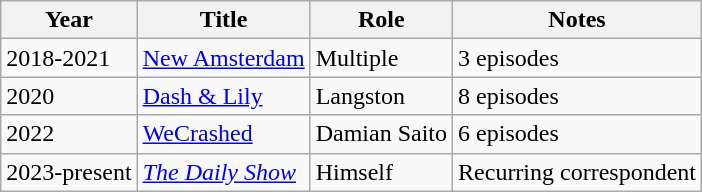<table class="wikitable">
<tr>
<th>Year</th>
<th>Title</th>
<th>Role</th>
<th>Notes</th>
</tr>
<tr>
<td>2018-2021</td>
<td><a href='#'>New Amsterdam</a></td>
<td>Multiple</td>
<td>3 episodes</td>
</tr>
<tr>
<td>2020</td>
<td><a href='#'>Dash & Lily</a></td>
<td>Langston</td>
<td>8 episodes</td>
</tr>
<tr>
<td>2022</td>
<td><a href='#'>WeCrashed</a></td>
<td>Damian Saito</td>
<td>6 episodes</td>
</tr>
<tr>
<td>2023-present</td>
<td><em><a href='#'>The Daily Show</a></em></td>
<td>Himself</td>
<td>Recurring correspondent</td>
</tr>
</table>
